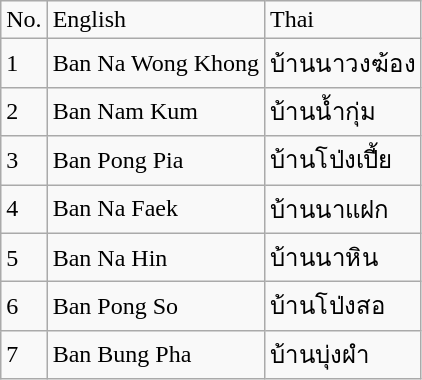<table class="wikitable">
<tr>
<td>No.</td>
<td>English</td>
<td>Thai</td>
</tr>
<tr>
<td>1</td>
<td>Ban Na Wong Khong</td>
<td>บ้านนาวงฆ้อง</td>
</tr>
<tr>
<td>2</td>
<td>Ban Nam Kum</td>
<td>บ้านน้ำกุ่ม</td>
</tr>
<tr>
<td>3</td>
<td>Ban Pong Pia</td>
<td>บ้านโป่งเปี้ย</td>
</tr>
<tr>
<td>4</td>
<td>Ban Na Faek</td>
<td>บ้านนาแฝก</td>
</tr>
<tr>
<td>5</td>
<td>Ban Na Hin</td>
<td>บ้านนาหิน</td>
</tr>
<tr>
<td>6</td>
<td>Ban Pong So</td>
<td>บ้านโป่งสอ</td>
</tr>
<tr>
<td>7</td>
<td>Ban Bung Pha</td>
<td>บ้านบุ่งผำ</td>
</tr>
</table>
